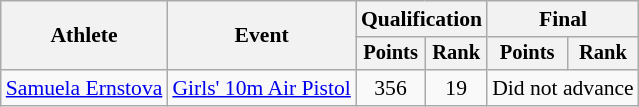<table class="wikitable" style="font-size:90%;">
<tr>
<th rowspan=2>Athlete</th>
<th rowspan=2>Event</th>
<th colspan=2>Qualification</th>
<th colspan=2>Final</th>
</tr>
<tr style="font-size:95%">
<th>Points</th>
<th>Rank</th>
<th>Points</th>
<th>Rank</th>
</tr>
<tr align=center>
<td align=left><a href='#'>Samuela Ernstova</a></td>
<td align=left><a href='#'>Girls' 10m Air Pistol</a></td>
<td>356</td>
<td>19</td>
<td colspan=2>Did not advance</td>
</tr>
</table>
